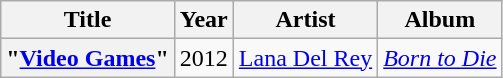<table class="wikitable plainrowheaders">
<tr>
<th>Title</th>
<th>Year</th>
<th>Artist</th>
<th>Album</th>
</tr>
<tr>
<th scope="row">"<a href='#'>Video Games</a>"</th>
<td>2012</td>
<td><a href='#'>Lana Del Rey</a></td>
<td><em><a href='#'>Born to Die</a></em></td>
</tr>
</table>
